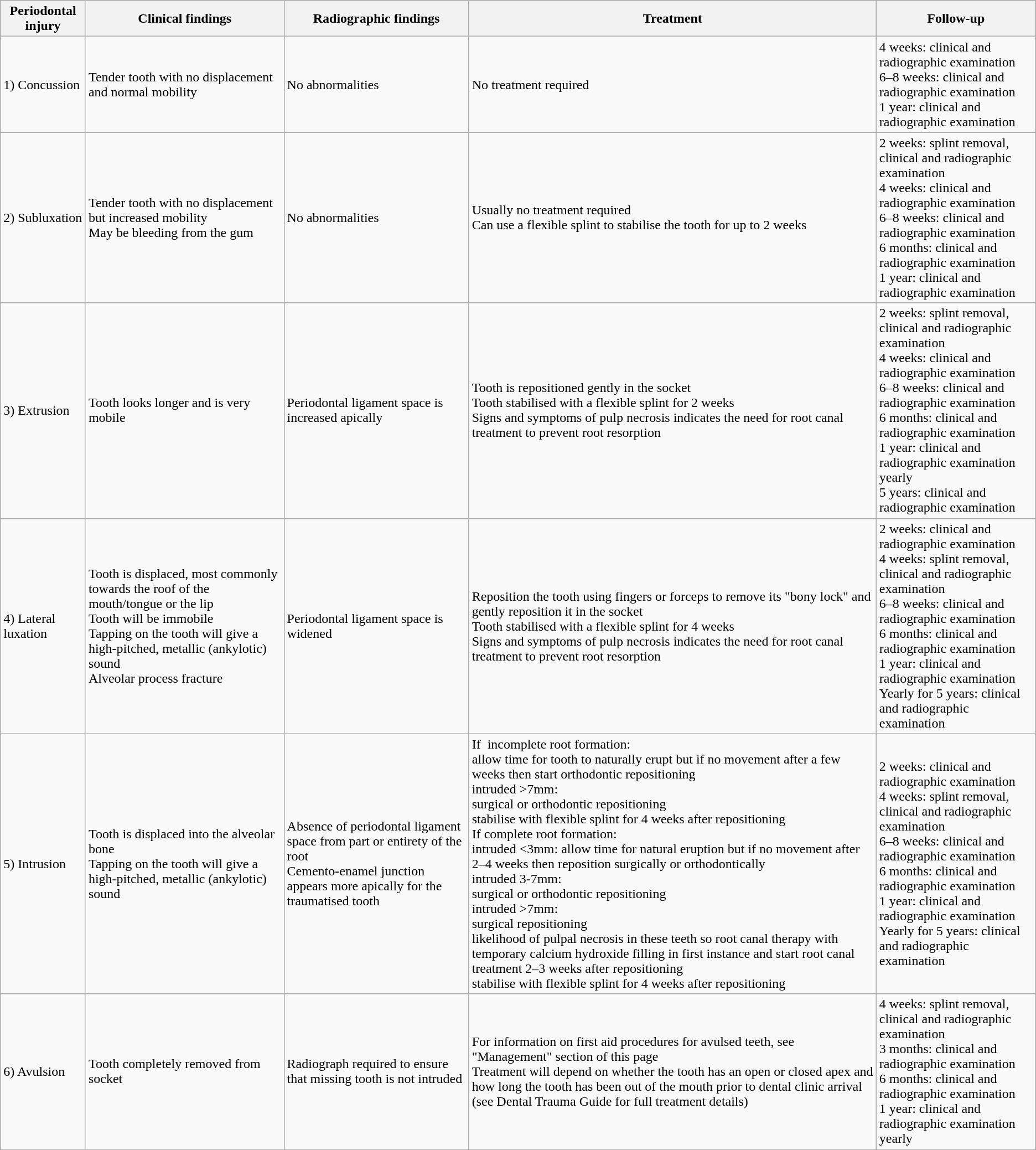<table class="wikitable">
<tr>
<th>Periodontal injury</th>
<th>Clinical findings</th>
<th>Radiographic findings</th>
<th>Treatment</th>
<th>Follow-up</th>
</tr>
<tr>
<td>1) Concussion</td>
<td>Tender tooth with no displacement and normal mobility</td>
<td>No abnormalities</td>
<td>No treatment required</td>
<td>4 weeks: clinical and radiographic examination<br>6–8 weeks: clinical and radiographic examination<br>1 year: clinical and radiographic examination</td>
</tr>
<tr>
<td>2) Subluxation</td>
<td>Tender tooth with no displacement but increased mobility<br>May be bleeding from the gum</td>
<td>No abnormalities</td>
<td>Usually no treatment required<br>Can use a flexible splint to stabilise the tooth for up to 2 weeks</td>
<td>2 weeks: splint removal, clinical and radiographic examination<br>4 weeks: clinical and radiographic examination<br>6–8 weeks: clinical and radiographic examination<br>6 months: clinical and radiographic examination<br>1 year: clinical and radiographic examination</td>
</tr>
<tr>
<td>3) Extrusion</td>
<td>Tooth looks longer and is very mobile</td>
<td>Periodontal ligament space is increased apically</td>
<td>Tooth is repositioned gently in the socket<br>Tooth stabilised with a flexible splint for 2 weeks<br>Signs and symptoms of pulp necrosis indicates the need for root  canal treatment to prevent root resorption</td>
<td>2 weeks: splint removal, clinical and radiographic examination<br>4 weeks: clinical and radiographic examination<br>6–8 weeks: clinical and radiographic examination<br>6 months: clinical and radiographic examination<br>1 year: clinical and radiographic examination yearly<br>5 years: clinical and radiographic examination</td>
</tr>
<tr>
<td>4) Lateral luxation</td>
<td>Tooth is displaced, most commonly towards the roof of the mouth/tongue or the lip<br>Tooth will be immobile<br>Tapping on the tooth will give a high-pitched, metallic (ankylotic) sound<br>Alveolar process fracture</td>
<td>Periodontal ligament space is widened</td>
<td>Reposition the tooth using fingers or forceps to remove its "bony lock" and gently reposition it in the socket<br>Tooth stabilised with a flexible splint for 4 weeks<br>Signs and symptoms of pulp necrosis indicates the need for root  canal treatment to prevent root resorption</td>
<td>2 weeks: clinical and radiographic examination<br>4 weeks: splint removal, clinical and radiographic examination<br>6–8 weeks: clinical and radiographic examination<br>6 months: clinical and radiographic examination<br>1 year: clinical and radiographic examination<br>Yearly for 5 years: clinical and radiographic examination</td>
</tr>
<tr>
<td>5) Intrusion</td>
<td>Tooth is displaced into the alveolar bone<br>Tapping on the tooth will give a high-pitched, metallic (ankylotic) sound</td>
<td>Absence of periodontal ligament space from part or entirety of the root<br>Cemento-enamel junction appears more apically for the traumatised tooth</td>
<td>If  incomplete root formation:<br>allow time for tooth to naturally erupt but if no movement after a  few weeks then start orthodontic repositioning<br>intruded >7mm:<br>surgical or orthodontic repositioning<br>stabilise with flexible splint for 4 weeks after repositioning<br>If complete root formation:<br>intruded <3mm: allow time for natural eruption but if no movement  after 2–4 weeks then reposition surgically or orthodontically<br>intruded 3-7mm:<br>surgical or orthodontic repositioning<br>intruded >7mm:<br>surgical repositioning<br>likelihood of pulpal necrosis in these teeth so root canal therapy  with temporary calcium hydroxide filling in first instance and start root  canal treatment 2–3 weeks after repositioning<br>stabilise with flexible splint for 4 weeks after repositioning</td>
<td>2 weeks: clinical and radiographic examination<br>4 weeks: splint removal, clinical and radiographic examination<br>6–8 weeks: clinical and radiographic examination<br>6 months: clinical and radiographic examination<br>1 year: clinical and radiographic examination<br>Yearly for 5 years: clinical and radiographic examination</td>
</tr>
<tr>
<td>6) Avulsion</td>
<td>Tooth completely removed from socket</td>
<td>Radiograph required to ensure that missing tooth is not intruded</td>
<td>For information on first aid procedures for avulsed teeth, see "Management" section of this page<br>Treatment will depend on whether the tooth has an open or closed  apex and how long the tooth has been out of the mouth prior to dental clinic  arrival (see Dental Trauma Guide for full treatment details)</td>
<td>4 weeks: splint removal, clinical and radiographic examination<br>3 months: clinical and radiographic examination<br>6 months: clinical and radiographic examination<br>1 year: clinical and radiographic examination yearly</td>
</tr>
</table>
